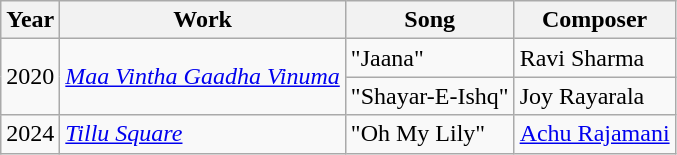<table class="wikitable">
<tr>
<th>Year</th>
<th>Work</th>
<th>Song</th>
<th>Composer</th>
</tr>
<tr>
<td rowspan="2">2020</td>
<td rowspan="2"><em><a href='#'>Maa Vintha Gaadha Vinuma</a></em></td>
<td>"Jaana"</td>
<td>Ravi Sharma</td>
</tr>
<tr>
<td>"Shayar-E-Ishq"</td>
<td>Joy Rayarala</td>
</tr>
<tr>
<td>2024</td>
<td><em><a href='#'>Tillu Square</a></em></td>
<td>"Oh My Lily"</td>
<td><a href='#'>Achu Rajamani</a></td>
</tr>
</table>
